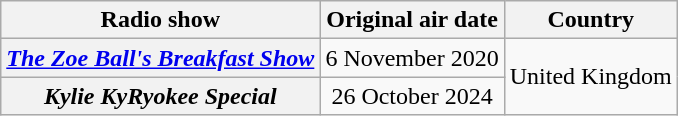<table class="wikitable plainrowheaders sortable" style="text-align:center;">
<tr>
<th scope=col class="unsortable">Radio show</th>
<th scope=col>Original air date</th>
<th scope=col>Country</th>
</tr>
<tr>
<th scope=row><em><a href='#'>The Zoe Ball's Breakfast Show</a></em></th>
<td>6 November 2020</td>
<td rowspan=2>United Kingdom</td>
</tr>
<tr>
<th scope=row><em>Kylie KyRyokee Special</em></th>
<td>26 October 2024</td>
</tr>
</table>
